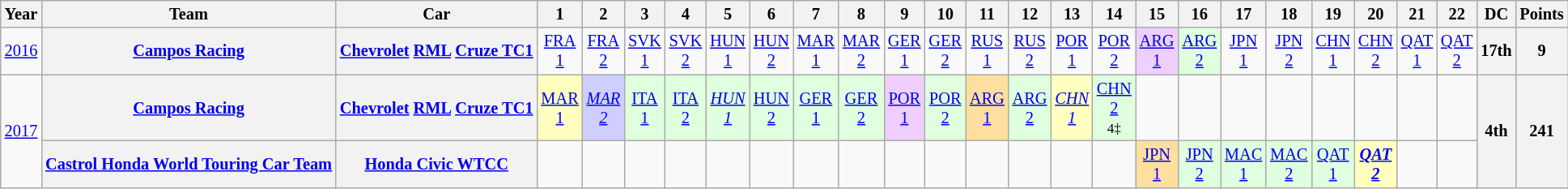<table class="wikitable" style="text-align:center; font-size:85%">
<tr>
<th>Year</th>
<th>Team</th>
<th>Car</th>
<th>1</th>
<th>2</th>
<th>3</th>
<th>4</th>
<th>5</th>
<th>6</th>
<th>7</th>
<th>8</th>
<th>9</th>
<th>10</th>
<th>11</th>
<th>12</th>
<th>13</th>
<th>14</th>
<th>15</th>
<th>16</th>
<th>17</th>
<th>18</th>
<th>19</th>
<th>20</th>
<th>21</th>
<th>22</th>
<th>DC</th>
<th>Points</th>
</tr>
<tr>
<td><a href='#'>2016</a></td>
<th nowrap><a href='#'>Campos Racing</a></th>
<th nowrap><a href='#'>Chevrolet</a> <a href='#'>RML</a> <a href='#'>Cruze TC1</a></th>
<td><a href='#'>FRA<br>1</a></td>
<td><a href='#'>FRA<br>2</a></td>
<td><a href='#'>SVK<br>1</a></td>
<td><a href='#'>SVK<br>2</a></td>
<td><a href='#'>HUN<br>1</a></td>
<td><a href='#'>HUN<br>2</a></td>
<td><a href='#'>MAR<br>1</a></td>
<td><a href='#'>MAR<br>2</a></td>
<td><a href='#'>GER<br>1</a></td>
<td><a href='#'>GER<br>2</a></td>
<td><a href='#'>RUS<br>1</a></td>
<td><a href='#'>RUS<br>2</a></td>
<td><a href='#'>POR<br>1</a></td>
<td><a href='#'>POR<br>2</a></td>
<td style="background:#EFCFFF;"><a href='#'>ARG<br>1</a><br></td>
<td style="background:#DFFFDF;"><a href='#'>ARG<br>2</a><br></td>
<td><a href='#'>JPN<br>1</a></td>
<td><a href='#'>JPN<br>2</a></td>
<td><a href='#'>CHN<br>1</a></td>
<td><a href='#'>CHN<br>2</a></td>
<td><a href='#'>QAT<br>1</a></td>
<td><a href='#'>QAT<br>2</a></td>
<th>17th</th>
<th>9</th>
</tr>
<tr>
<td rowspan=2><a href='#'>2017</a></td>
<th nowrap><a href='#'>Campos Racing</a></th>
<th nowrap><a href='#'>Chevrolet</a> <a href='#'>RML</a> <a href='#'>Cruze TC1</a></th>
<td style="background:#FFFFBF;"><a href='#'>MAR<br>1</a><br></td>
<td style="background:#CFCFFF;"><em><a href='#'>MAR<br>2</a></em><br></td>
<td style="background:#DFFFDF;"><a href='#'>ITA<br>1</a><br></td>
<td style="background:#DFFFDF;"><a href='#'>ITA<br>2</a><br></td>
<td style="background:#DFFFDF;"><em><a href='#'>HUN<br>1</a></em><br></td>
<td style="background:#DFFFDF;"><a href='#'>HUN<br>2</a><br></td>
<td style="background:#DFFFDF;"><a href='#'>GER<br>1</a><br></td>
<td style="background:#DFFFDF;"><a href='#'>GER<br>2</a><br></td>
<td style="background:#EFCFFF;"><a href='#'>POR<br>1</a><br></td>
<td style="background:#DFFFDF;"><a href='#'>POR<br>2</a><br></td>
<td style="background:#FFDF9F;"><a href='#'>ARG<br>1</a><br></td>
<td style="background:#DFFFDF;"><a href='#'>ARG<br>2</a><br></td>
<td style="background:#FFFFBF;"><em><a href='#'>CHN<br>1</a></em><br></td>
<td style="background:#DFFFDF;"><a href='#'>CHN<br>2</a><br><small>4‡</small></td>
<td></td>
<td></td>
<td></td>
<td></td>
<td></td>
<td></td>
<td></td>
<td></td>
<th rowspan=2>4th</th>
<th rowspan=2>241</th>
</tr>
<tr>
<th nowrap><a href='#'>Castrol Honda World Touring Car Team</a></th>
<th nowrap><a href='#'>Honda Civic WTCC</a></th>
<td></td>
<td></td>
<td></td>
<td></td>
<td></td>
<td></td>
<td></td>
<td></td>
<td></td>
<td></td>
<td></td>
<td></td>
<td></td>
<td></td>
<td style="background:#FFDF9F;"><a href='#'>JPN<br>1</a><br></td>
<td style="background:#DFFFDF;"><a href='#'>JPN<br>2</a><br></td>
<td style="background:#DFFFDF;"><a href='#'>MAC<br>1</a><br></td>
<td style="background:#DFFFDF;"><a href='#'>MAC<br>2</a><br></td>
<td style="background:#DFFFDF;"><a href='#'>QAT<br>1</a><br></td>
<td style="background:#FFFFBF;"><strong><em><a href='#'>QAT<br>2</a></em></strong><br></td>
<td></td>
<td></td>
</tr>
</table>
